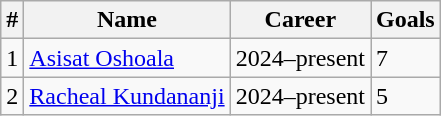<table class="wikitable sortable">
<tr>
<th>#</th>
<th>Name</th>
<th>Career</th>
<th>Goals</th>
</tr>
<tr>
<td>1</td>
<td> <a href='#'>Asisat Oshoala</a></td>
<td>2024–present</td>
<td>7</td>
</tr>
<tr>
<td>2</td>
<td> <a href='#'>Racheal Kundananji</a></td>
<td>2024–present</td>
<td>5</td>
</tr>
</table>
